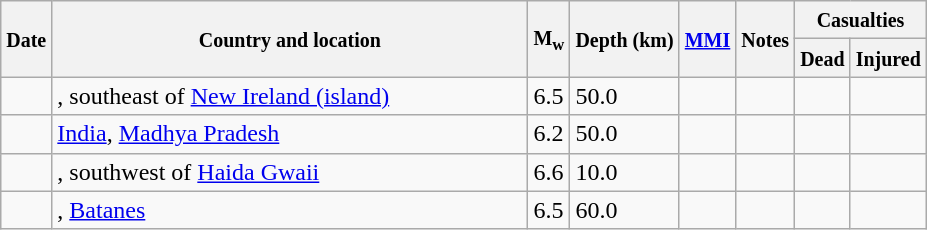<table class="wikitable sortable sort-under" style="border:1px black; margin-left:1em;">
<tr>
<th rowspan="2"><small>Date</small></th>
<th rowspan="2" style="width: 310px"><small>Country and location</small></th>
<th rowspan="2"><small>M<sub>w</sub></small></th>
<th rowspan="2"><small>Depth (km)</small></th>
<th rowspan="2"><small><a href='#'>MMI</a></small></th>
<th rowspan="2" class="unsortable"><small>Notes</small></th>
<th colspan="2"><small>Casualties</small></th>
</tr>
<tr>
<th><small>Dead</small></th>
<th><small>Injured</small></th>
</tr>
<tr>
<td></td>
<td>, southeast of <a href='#'>New Ireland (island)</a></td>
<td>6.5</td>
<td>50.0</td>
<td></td>
<td></td>
<td></td>
<td></td>
</tr>
<tr>
<td></td>
<td> <a href='#'>India</a>, <a href='#'>Madhya Pradesh</a></td>
<td>6.2</td>
<td>50.0</td>
<td></td>
<td></td>
<td></td>
<td></td>
</tr>
<tr>
<td></td>
<td>, southwest of <a href='#'>Haida Gwaii</a></td>
<td>6.6</td>
<td>10.0</td>
<td></td>
<td></td>
<td></td>
<td></td>
</tr>
<tr>
<td></td>
<td>, <a href='#'>Batanes</a></td>
<td>6.5</td>
<td>60.0</td>
<td></td>
<td></td>
<td></td>
<td></td>
</tr>
</table>
